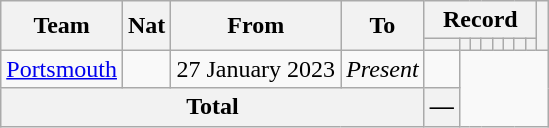<table class="wikitable" style="text-align: center">
<tr>
<th rowspan="2">Team</th>
<th rowspan="2">Nat</th>
<th rowspan="2">From</th>
<th rowspan="2">To</th>
<th colspan="8">Record</th>
<th rowspan=2></th>
</tr>
<tr>
<th></th>
<th></th>
<th></th>
<th></th>
<th></th>
<th></th>
<th></th>
<th></th>
</tr>
<tr>
<td align=left><a href='#'>Portsmouth</a></td>
<td></td>
<td align=left>27 January 2023</td>
<td align=left><em>Present</em><br></td>
<td></td>
</tr>
<tr>
<th colspan="4">Total<br></th>
<th>—</th>
</tr>
</table>
